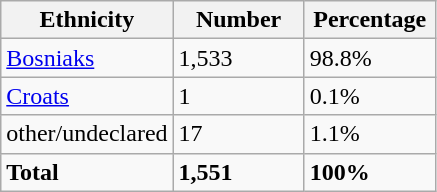<table class="wikitable">
<tr>
<th width="100px">Ethnicity</th>
<th width="80px">Number</th>
<th width="80px">Percentage</th>
</tr>
<tr>
<td><a href='#'>Bosniaks</a></td>
<td>1,533</td>
<td>98.8%</td>
</tr>
<tr>
<td><a href='#'>Croats</a></td>
<td>1</td>
<td>0.1%</td>
</tr>
<tr>
<td>other/undeclared</td>
<td>17</td>
<td>1.1%</td>
</tr>
<tr>
<td><strong>Total</strong></td>
<td><strong>1,551</strong></td>
<td><strong>100%</strong></td>
</tr>
</table>
